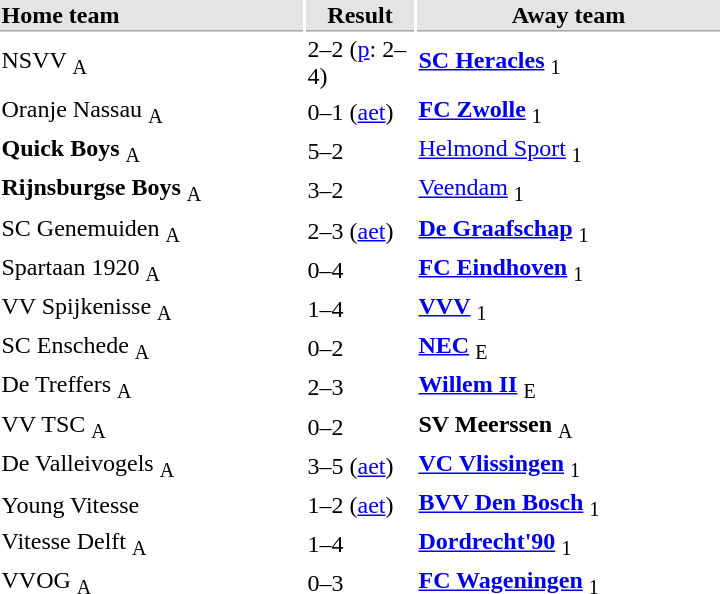<table style="float:right;">
<tr bgcolor="#E4E4E4">
<th style="border-bottom:1px solid #AAAAAA" width="200" align="left">Home team</th>
<th style="border-bottom:1px solid #AAAAAA" width="70" align="center">Result</th>
<th style="border-bottom:1px solid #AAAAAA" width="200">Away team</th>
</tr>
<tr>
<td>NSVV <sub>A</sub></td>
<td>2–2 (<a href='#'>p</a>: 2–4)</td>
<td><strong><a href='#'>SC Heracles</a></strong> <sub>1</sub></td>
</tr>
<tr>
<td>Oranje Nassau <sub>A</sub></td>
<td>0–1 (<a href='#'>aet</a>)</td>
<td><strong><a href='#'>FC Zwolle</a></strong> <sub>1</sub></td>
</tr>
<tr>
<td><strong>Quick Boys</strong> <sub>A</sub></td>
<td>5–2</td>
<td><a href='#'>Helmond Sport</a> <sub>1</sub></td>
</tr>
<tr>
<td><strong>Rijnsburgse Boys</strong> <sub>A</sub></td>
<td>3–2</td>
<td><a href='#'>Veendam</a> <sub>1</sub></td>
</tr>
<tr>
<td>SC Genemuiden <sub>A</sub></td>
<td>2–3 (<a href='#'>aet</a>)</td>
<td><strong><a href='#'>De Graafschap</a></strong> <sub>1</sub></td>
</tr>
<tr>
<td>Spartaan 1920 <sub>A</sub></td>
<td>0–4</td>
<td><strong><a href='#'>FC Eindhoven</a></strong> <sub>1</sub></td>
</tr>
<tr>
<td>VV Spijkenisse <sub>A</sub></td>
<td>1–4</td>
<td><strong><a href='#'>VVV</a></strong> <sub>1</sub></td>
</tr>
<tr>
<td>SC Enschede <sub>A</sub></td>
<td>0–2</td>
<td><strong><a href='#'>NEC</a></strong> <sub>E</sub></td>
</tr>
<tr>
<td>De Treffers <sub>A</sub></td>
<td>2–3</td>
<td><strong><a href='#'>Willem II</a></strong> <sub>E</sub></td>
</tr>
<tr>
<td>VV TSC <sub>A</sub></td>
<td>0–2</td>
<td><strong>SV Meerssen</strong> <sub>A</sub></td>
</tr>
<tr>
<td>De Valleivogels <sub>A</sub></td>
<td>3–5 (<a href='#'>aet</a>)</td>
<td><strong><a href='#'>VC Vlissingen</a></strong> <sub>1</sub></td>
</tr>
<tr>
<td>Young Vitesse</td>
<td>1–2 (<a href='#'>aet</a>)</td>
<td><strong><a href='#'>BVV Den Bosch</a></strong> <sub>1</sub></td>
</tr>
<tr>
<td>Vitesse Delft <sub>A</sub></td>
<td>1–4</td>
<td><strong><a href='#'>Dordrecht'90</a></strong> <sub>1</sub></td>
</tr>
<tr>
<td>VVOG <sub>A</sub></td>
<td>0–3</td>
<td><strong><a href='#'>FC Wageningen</a></strong> <sub>1</sub></td>
</tr>
</table>
